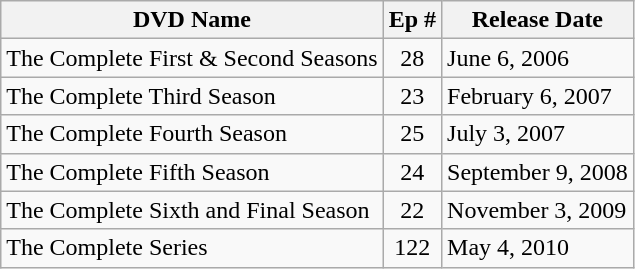<table class="wikitable">
<tr>
<th>DVD Name</th>
<th>Ep #</th>
<th>Release Date</th>
</tr>
<tr>
<td>The Complete First & Second Seasons</td>
<td align="center">28</td>
<td>June 6, 2006</td>
</tr>
<tr>
<td>The Complete Third Season</td>
<td align="center">23</td>
<td>February 6, 2007</td>
</tr>
<tr>
<td>The Complete Fourth Season</td>
<td align="center">25</td>
<td>July 3, 2007</td>
</tr>
<tr>
<td>The Complete Fifth Season</td>
<td align="center">24</td>
<td>September 9, 2008</td>
</tr>
<tr>
<td>The Complete Sixth and Final Season</td>
<td align="center">22</td>
<td>November 3, 2009</td>
</tr>
<tr>
<td>The Complete Series</td>
<td align="center">122</td>
<td>May 4, 2010</td>
</tr>
</table>
